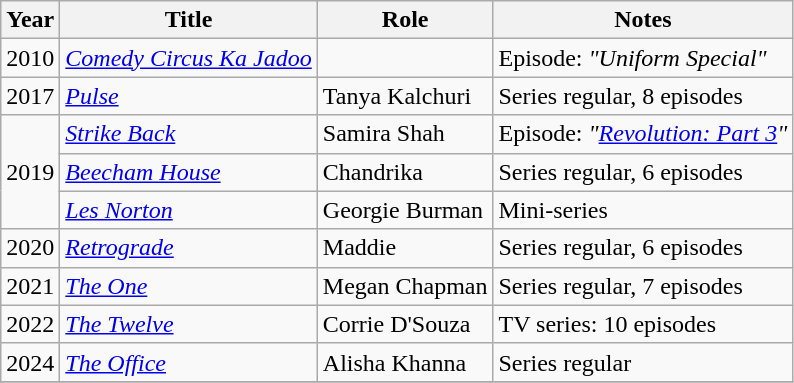<table class="wikitable sortable">
<tr>
<th>Year</th>
<th>Title</th>
<th>Role</th>
<th>Notes</th>
</tr>
<tr>
<td>2010</td>
<td><em><a href='#'>Comedy Circus Ka Jadoo</a></em></td>
<td></td>
<td>Episode: <em>"Uniform Special"</em></td>
</tr>
<tr>
<td>2017</td>
<td><em><a href='#'>Pulse</a></em></td>
<td>Tanya Kalchuri</td>
<td>Series regular, 8 episodes</td>
</tr>
<tr>
<td rowspan="3">2019</td>
<td><em><a href='#'>Strike Back</a></em></td>
<td>Samira Shah</td>
<td>Episode: <em>"<a href='#'>Revolution: Part 3</a>"</em></td>
</tr>
<tr>
<td><em><a href='#'>Beecham House</a></em></td>
<td>Chandrika</td>
<td>Series regular, 6 episodes</td>
</tr>
<tr>
<td><em><a href='#'>Les Norton</a></em></td>
<td>Georgie Burman</td>
<td>Mini-series</td>
</tr>
<tr>
<td>2020</td>
<td><em><a href='#'>Retrograde</a></em></td>
<td>Maddie</td>
<td>Series regular, 6 episodes</td>
</tr>
<tr>
<td>2021</td>
<td><em><a href='#'>The One</a></em></td>
<td>Megan Chapman</td>
<td>Series regular, 7 episodes</td>
</tr>
<tr>
<td>2022</td>
<td><em><a href='#'>The Twelve</a></em></td>
<td>Corrie D'Souza</td>
<td>TV series: 10 episodes</td>
</tr>
<tr>
<td>2024</td>
<td><em><a href='#'>The Office</a></em></td>
<td>Alisha Khanna</td>
<td>Series regular</td>
</tr>
<tr>
</tr>
</table>
